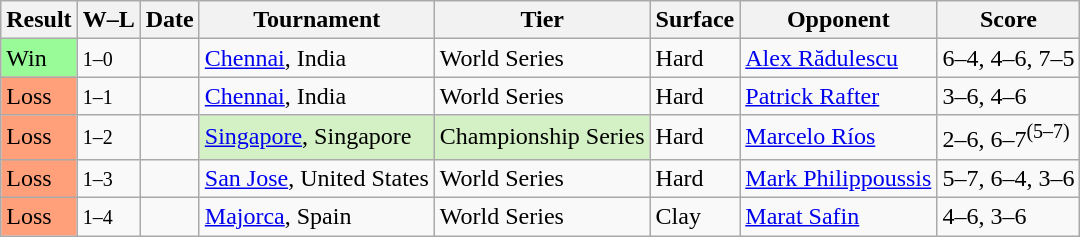<table class="sortable wikitable">
<tr>
<th>Result</th>
<th class="unsortable">W–L</th>
<th>Date</th>
<th>Tournament</th>
<th>Tier</th>
<th>Surface</th>
<th>Opponent</th>
<th class="unsortable">Score</th>
</tr>
<tr>
<td style="background:#98fb98;">Win</td>
<td><small>1–0</small></td>
<td><a href='#'></a></td>
<td><a href='#'>Chennai</a>, India</td>
<td>World Series</td>
<td>Hard</td>
<td> <a href='#'>Alex Rădulescu</a></td>
<td>6–4, 4–6, 7–5</td>
</tr>
<tr>
<td style="background:#ffa07a;">Loss</td>
<td><small>1–1</small></td>
<td><a href='#'></a></td>
<td><a href='#'>Chennai</a>, India</td>
<td>World Series</td>
<td>Hard</td>
<td> <a href='#'>Patrick Rafter</a></td>
<td>3–6, 4–6</td>
</tr>
<tr>
<td style="background:#ffa07a;">Loss</td>
<td><small>1–2</small></td>
<td><a href='#'></a></td>
<td style="background:#d4f1c5;"><a href='#'>Singapore</a>, Singapore</td>
<td style="background:#d4f1c5;">Championship Series</td>
<td>Hard</td>
<td> <a href='#'>Marcelo Ríos</a></td>
<td>2–6, 6–7<sup>(5–7)</sup></td>
</tr>
<tr>
<td style="background:#ffa07a;">Loss</td>
<td><small>1–3</small></td>
<td><a href='#'></a></td>
<td><a href='#'>San Jose</a>, United States</td>
<td>World Series</td>
<td>Hard</td>
<td> <a href='#'>Mark Philippoussis</a></td>
<td>5–7, 6–4, 3–6</td>
</tr>
<tr>
<td style="background:#ffa07a;">Loss</td>
<td><small>1–4</small></td>
<td><a href='#'></a></td>
<td><a href='#'>Majorca</a>, Spain</td>
<td>World Series</td>
<td>Clay</td>
<td> <a href='#'>Marat Safin</a></td>
<td>4–6, 3–6</td>
</tr>
</table>
